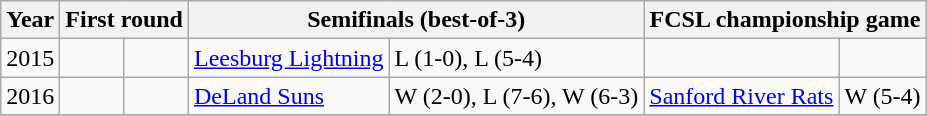<table class="wikitable">
<tr>
<th>Year</th>
<th colspan=2>First round</th>
<th colspan=2>Semifinals (best-of-3)</th>
<th colspan=2>FCSL championship game</th>
</tr>
<tr>
<td>2015</td>
<td></td>
<td></td>
<td><a href='#'>Leesburg Lightning</a></td>
<td>L (1-0), L (5-4)</td>
<td></td>
<td></td>
</tr>
<tr>
<td>2016</td>
<td></td>
<td></td>
<td><a href='#'>DeLand Suns</a></td>
<td>W (2-0), L (7-6), W (6-3)</td>
<td><a href='#'>Sanford River Rats</a></td>
<td>W (5-4)</td>
</tr>
<tr>
</tr>
</table>
